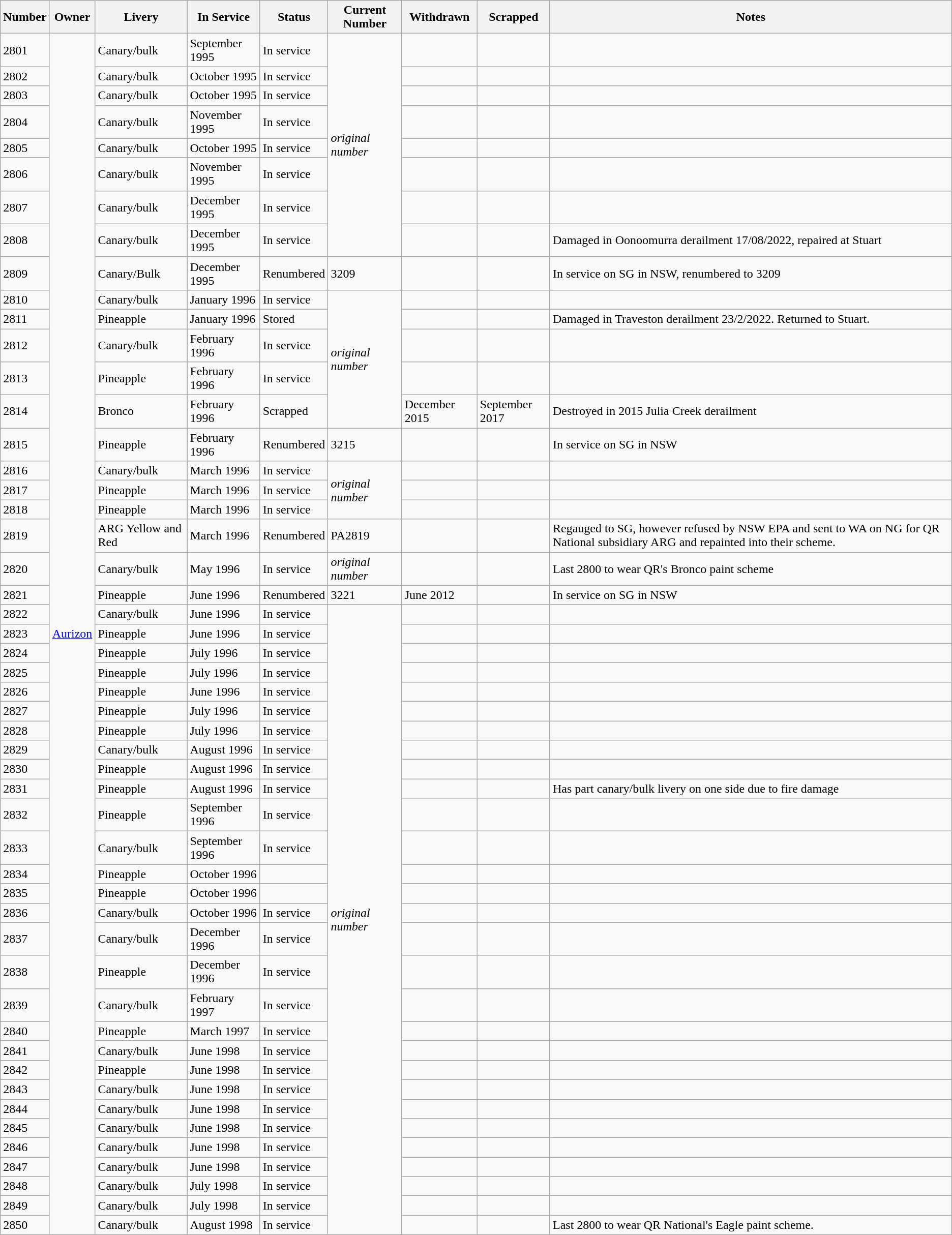<table class="wikitable">
<tr>
<th>Number</th>
<th>Owner</th>
<th>Livery</th>
<th>In Service</th>
<th>Status</th>
<th>Current Number</th>
<th>Withdrawn</th>
<th>Scrapped</th>
<th>Notes</th>
</tr>
<tr>
<td>2801</td>
<td rowspan="50"><a href='#'>Aurizon</a></td>
<td>Canary/bulk</td>
<td>September 1995</td>
<td>In service</td>
<td rowspan="8"><em>original number</em></td>
<td></td>
<td></td>
<td></td>
</tr>
<tr>
<td>2802</td>
<td>Canary/bulk</td>
<td>October 1995</td>
<td>In service</td>
<td></td>
<td></td>
<td></td>
</tr>
<tr>
<td>2803</td>
<td>Canary/bulk</td>
<td>October 1995</td>
<td>In service</td>
<td></td>
<td></td>
<td></td>
</tr>
<tr>
<td>2804</td>
<td>Canary/bulk</td>
<td>November 1995</td>
<td>In service</td>
<td></td>
<td></td>
<td></td>
</tr>
<tr>
<td>2805</td>
<td>Canary/bulk</td>
<td>October 1995</td>
<td>In service</td>
<td></td>
<td></td>
<td></td>
</tr>
<tr>
<td>2806</td>
<td>Canary/bulk</td>
<td>November 1995</td>
<td>In service</td>
<td></td>
<td></td>
<td></td>
</tr>
<tr>
<td>2807</td>
<td>Canary/bulk</td>
<td>December 1995</td>
<td>In service</td>
<td></td>
<td></td>
<td></td>
</tr>
<tr>
<td>2808</td>
<td>Canary/bulk</td>
<td>December 1995</td>
<td>In service</td>
<td></td>
<td></td>
<td>Damaged in Oonoomurra derailment 17/08/2022, repaired at Stuart</td>
</tr>
<tr>
<td>2809</td>
<td>Canary/Bulk</td>
<td>December 1995</td>
<td>Renumbered</td>
<td>3209</td>
<td></td>
<td></td>
<td>In service on SG in NSW, renumbered to 3209</td>
</tr>
<tr>
<td>2810</td>
<td>Canary/bulk</td>
<td>January 1996</td>
<td>In service</td>
<td rowspan="5"><em>original number</em></td>
<td></td>
<td></td>
<td></td>
</tr>
<tr>
<td>2811</td>
<td>Pineapple</td>
<td>January 1996</td>
<td>Stored</td>
<td></td>
<td></td>
<td>Damaged in Traveston derailment 23/2/2022. Returned to Stuart.</td>
</tr>
<tr>
<td>2812</td>
<td>Canary/bulk</td>
<td>February 1996</td>
<td>In service</td>
<td></td>
<td></td>
<td></td>
</tr>
<tr>
<td>2813</td>
<td>Pineapple</td>
<td>February 1996</td>
<td>In service</td>
<td></td>
<td></td>
<td></td>
</tr>
<tr>
<td>2814</td>
<td>Bronco</td>
<td>February 1996</td>
<td>Scrapped</td>
<td>December 2015</td>
<td>September 2017</td>
<td>Destroyed in 2015 Julia Creek derailment</td>
</tr>
<tr>
<td>2815</td>
<td>Pineapple</td>
<td>February 1996</td>
<td>Renumbered</td>
<td>3215</td>
<td></td>
<td></td>
<td>In service on SG in NSW</td>
</tr>
<tr>
<td>2816</td>
<td>Canary/bulk</td>
<td>March 1996</td>
<td>In service</td>
<td rowspan="3"><em>original number</em></td>
<td></td>
<td></td>
<td></td>
</tr>
<tr>
<td>2817</td>
<td>Pineapple</td>
<td>March 1996</td>
<td>In service</td>
<td></td>
<td></td>
<td></td>
</tr>
<tr>
<td>2818</td>
<td>Pineapple</td>
<td>March 1996</td>
<td>In service</td>
<td></td>
<td></td>
<td></td>
</tr>
<tr>
<td>2819</td>
<td>ARG Yellow and Red</td>
<td>March 1996</td>
<td>Renumbered</td>
<td>PA2819</td>
<td></td>
<td></td>
<td>Regauged to SG, however refused by NSW EPA and sent to WA on NG for QR National subsidiary ARG and repainted into their scheme.</td>
</tr>
<tr>
<td>2820</td>
<td>Canary/bulk</td>
<td>May 1996</td>
<td>In service</td>
<td><em>original number</em></td>
<td></td>
<td></td>
<td>Last 2800 to wear QR's Bronco paint scheme</td>
</tr>
<tr>
<td>2821</td>
<td>Pineapple</td>
<td>June 1996</td>
<td>Renumbered</td>
<td>3221</td>
<td>June 2012</td>
<td></td>
<td>In service on SG in NSW</td>
</tr>
<tr>
<td>2822</td>
<td>Canary/bulk</td>
<td>June 1996</td>
<td>In service</td>
<td rowspan="29"><em>original number</em></td>
<td></td>
<td></td>
<td></td>
</tr>
<tr>
<td>2823</td>
<td>Pineapple</td>
<td>June 1996</td>
<td>In service</td>
<td></td>
<td></td>
<td></td>
</tr>
<tr>
<td>2824</td>
<td>Pineapple</td>
<td>July 1996</td>
<td>In service</td>
<td></td>
<td></td>
<td></td>
</tr>
<tr>
<td>2825</td>
<td>Pineapple</td>
<td>July 1996</td>
<td>In service</td>
<td></td>
<td></td>
<td></td>
</tr>
<tr>
<td>2826</td>
<td>Pineapple</td>
<td>June 1996</td>
<td>In service</td>
<td></td>
<td></td>
<td></td>
</tr>
<tr>
<td>2827</td>
<td>Pineapple</td>
<td>July 1996</td>
<td>In service</td>
<td></td>
<td></td>
<td></td>
</tr>
<tr>
<td>2828</td>
<td>Pineapple</td>
<td>July 1996</td>
<td>In service</td>
<td></td>
<td></td>
<td></td>
</tr>
<tr>
<td>2829</td>
<td>Canary/bulk</td>
<td>August 1996</td>
<td>In service</td>
<td></td>
<td></td>
<td></td>
</tr>
<tr>
<td>2830</td>
<td>Pineapple</td>
<td>August 1996</td>
<td>In service</td>
<td></td>
<td></td>
<td></td>
</tr>
<tr>
<td>2831</td>
<td>Pineapple</td>
<td>August 1996</td>
<td>In service</td>
<td></td>
<td></td>
<td>Has part canary/bulk livery on one side due to fire damage</td>
</tr>
<tr>
<td>2832</td>
<td>Pineapple</td>
<td>September 1996</td>
<td>In service</td>
<td></td>
<td></td>
<td></td>
</tr>
<tr>
<td>2833</td>
<td>Canary/bulk</td>
<td>September 1996</td>
<td>In service</td>
<td></td>
<td></td>
<td></td>
</tr>
<tr>
<td>2834</td>
<td>Pineapple</td>
<td>October 1996</td>
<td></td>
<td></td>
<td></td>
<td></td>
</tr>
<tr>
<td>2835</td>
<td>Pineapple</td>
<td>October 1996</td>
<td></td>
<td></td>
<td></td>
<td></td>
</tr>
<tr>
<td>2836</td>
<td>Canary/bulk</td>
<td>October 1996</td>
<td>In service</td>
<td></td>
<td></td>
<td></td>
</tr>
<tr>
<td>2837</td>
<td>Canary/bulk</td>
<td>December 1996</td>
<td>In service</td>
<td></td>
<td></td>
<td></td>
</tr>
<tr>
<td>2838</td>
<td>Pineapple</td>
<td>December 1996</td>
<td>In service</td>
<td></td>
<td></td>
<td></td>
</tr>
<tr>
<td>2839</td>
<td>Canary/bulk</td>
<td>February 1997</td>
<td>In service</td>
<td></td>
<td></td>
<td></td>
</tr>
<tr>
<td>2840</td>
<td>Pineapple</td>
<td>March 1997</td>
<td>In service</td>
<td></td>
<td></td>
<td></td>
</tr>
<tr>
<td>2841</td>
<td>Canary/bulk</td>
<td>June 1998</td>
<td>In service</td>
<td></td>
<td></td>
<td></td>
</tr>
<tr>
<td>2842</td>
<td>Pineapple</td>
<td>June 1998</td>
<td>In service</td>
<td></td>
<td></td>
<td></td>
</tr>
<tr>
<td>2843</td>
<td>Canary/bulk</td>
<td>June 1998</td>
<td>In service</td>
<td></td>
<td></td>
<td></td>
</tr>
<tr>
<td>2844</td>
<td>Canary/bulk</td>
<td>June 1998</td>
<td>In service</td>
<td></td>
<td></td>
<td></td>
</tr>
<tr>
<td>2845</td>
<td>Canary/bulk</td>
<td>June 1998</td>
<td>In service</td>
<td></td>
<td></td>
<td></td>
</tr>
<tr>
<td>2846</td>
<td>Canary/bulk</td>
<td>June 1998</td>
<td>In service</td>
<td></td>
<td></td>
<td></td>
</tr>
<tr>
<td>2847</td>
<td>Canary/bulk</td>
<td>June 1998</td>
<td>In service</td>
<td></td>
<td></td>
<td></td>
</tr>
<tr>
<td>2848</td>
<td>Canary/bulk</td>
<td>July 1998</td>
<td>In service</td>
<td></td>
<td></td>
<td></td>
</tr>
<tr>
<td>2849</td>
<td>Canary/bulk</td>
<td>July 1998</td>
<td>In service</td>
<td></td>
<td></td>
<td></td>
</tr>
<tr>
<td>2850</td>
<td>Canary/bulk</td>
<td>August 1998</td>
<td>In service</td>
<td></td>
<td></td>
<td>Last 2800 to wear QR National's Eagle paint scheme.</td>
</tr>
</table>
